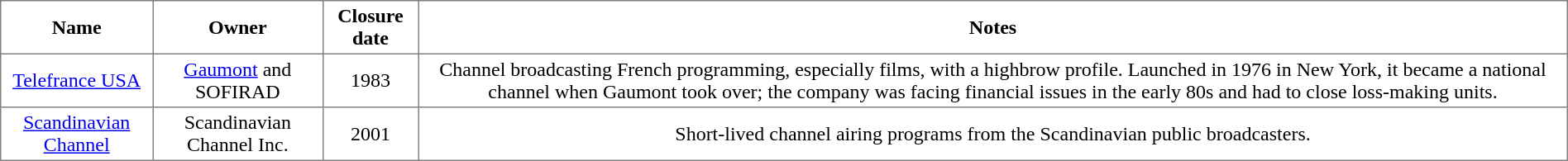<table class="toccolours sortable" style="border-collapse: collapse; text-align: center" width="100%" border="1" cellpadding="3">
<tr>
<th>Name</th>
<th>Owner</th>
<th>Closure date</th>
<th>Notes</th>
</tr>
<tr>
<td><a href='#'>Telefrance USA</a></td>
<td><a href='#'>Gaumont</a> and SOFIRAD</td>
<td>1983</td>
<td>Channel broadcasting French programming, especially films, with a highbrow profile. Launched in 1976 in New York, it became a national channel when Gaumont took over; the company was facing financial issues in the early 80s and had to close loss-making units.</td>
</tr>
<tr>
<td><a href='#'>Scandinavian Channel</a></td>
<td>Scandinavian Channel Inc.</td>
<td>2001</td>
<td>Short-lived channel airing programs from the Scandinavian public broadcasters.</td>
</tr>
</table>
